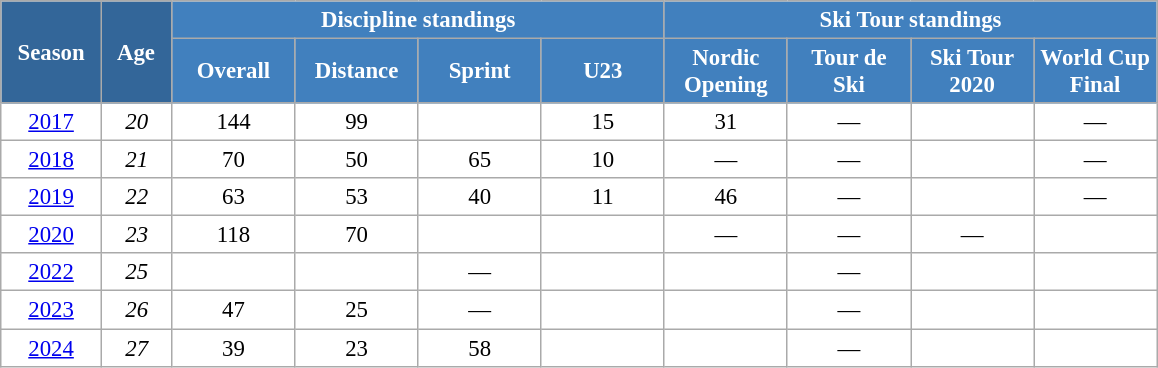<table class="wikitable" style="font-size:95%; text-align:center; border:grey solid 1px; border-collapse:collapse; background:#ffffff;">
<tr>
<th style="background-color:#369; color:white; width:60px;" rowspan="2"> Season </th>
<th style="background-color:#369; color:white; width:40px;" rowspan="2"> Age </th>
<th style="background-color:#4180be; color:white;" colspan="4">Discipline standings</th>
<th style="background-color:#4180be; color:white;" colspan="4">Ski Tour standings</th>
</tr>
<tr>
<th style="background-color:#4180be; color:white; width:75px;">Overall</th>
<th style="background-color:#4180be; color:white; width:75px;">Distance</th>
<th style="background-color:#4180be; color:white; width:75px;">Sprint</th>
<th style="background-color:#4180be; color:white; width:75px;">U23</th>
<th style="background-color:#4180be; color:white; width:75px;">Nordic<br>Opening</th>
<th style="background-color:#4180be; color:white; width:75px;">Tour de<br>Ski</th>
<th style="background-color:#4180be; color:white; width:75px;">Ski Tour<br>2020</th>
<th style="background-color:#4180be; color:white; width:75px;">World Cup<br>Final</th>
</tr>
<tr>
<td><a href='#'>2017</a></td>
<td><em>20</em></td>
<td>144</td>
<td>99</td>
<td></td>
<td>15</td>
<td>31</td>
<td>—</td>
<td></td>
<td>—</td>
</tr>
<tr>
<td><a href='#'>2018</a></td>
<td><em>21</em></td>
<td>70</td>
<td>50</td>
<td>65</td>
<td>10</td>
<td>—</td>
<td>—</td>
<td></td>
<td>—</td>
</tr>
<tr>
<td><a href='#'>2019</a></td>
<td><em>22</em></td>
<td>63</td>
<td>53</td>
<td>40</td>
<td>11</td>
<td>46</td>
<td>—</td>
<td></td>
<td>—</td>
</tr>
<tr>
<td><a href='#'>2020</a></td>
<td><em>23</em></td>
<td>118</td>
<td>70</td>
<td></td>
<td></td>
<td>—</td>
<td>—</td>
<td>—</td>
<td></td>
</tr>
<tr>
<td><a href='#'>2022</a></td>
<td><em>25</em></td>
<td></td>
<td></td>
<td>—</td>
<td></td>
<td></td>
<td>—</td>
<td></td>
<td></td>
</tr>
<tr>
<td><a href='#'>2023</a></td>
<td><em>26</em></td>
<td>47</td>
<td>25</td>
<td>—</td>
<td></td>
<td></td>
<td>—</td>
<td></td>
<td></td>
</tr>
<tr>
<td><a href='#'>2024</a></td>
<td><em>27</em></td>
<td>39</td>
<td>23</td>
<td>58</td>
<td></td>
<td></td>
<td>—</td>
<td></td>
<td></td>
</tr>
</table>
